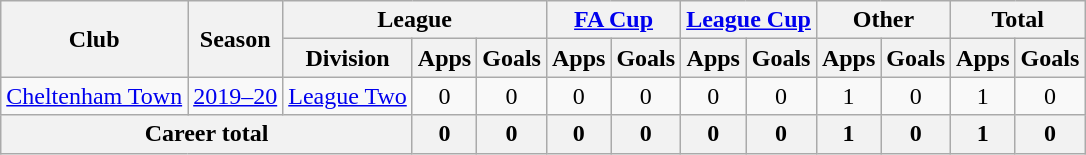<table class="wikitable" style="text-align: center">
<tr>
<th rowspan="2">Club</th>
<th rowspan="2">Season</th>
<th colspan="3">League</th>
<th colspan="2"><a href='#'>FA Cup</a></th>
<th colspan="2"><a href='#'>League Cup</a></th>
<th colspan="2">Other</th>
<th colspan="2">Total</th>
</tr>
<tr>
<th>Division</th>
<th>Apps</th>
<th>Goals</th>
<th>Apps</th>
<th>Goals</th>
<th>Apps</th>
<th>Goals</th>
<th>Apps</th>
<th>Goals</th>
<th>Apps</th>
<th>Goals</th>
</tr>
<tr>
<td><a href='#'>Cheltenham Town</a></td>
<td><a href='#'>2019–20</a></td>
<td><a href='#'>League Two</a></td>
<td>0</td>
<td>0</td>
<td>0</td>
<td>0</td>
<td>0</td>
<td>0</td>
<td>1</td>
<td>0</td>
<td>1</td>
<td>0</td>
</tr>
<tr>
<th colspan="3">Career total</th>
<th>0</th>
<th>0</th>
<th>0</th>
<th>0</th>
<th>0</th>
<th>0</th>
<th>1</th>
<th>0</th>
<th>1</th>
<th>0</th>
</tr>
</table>
